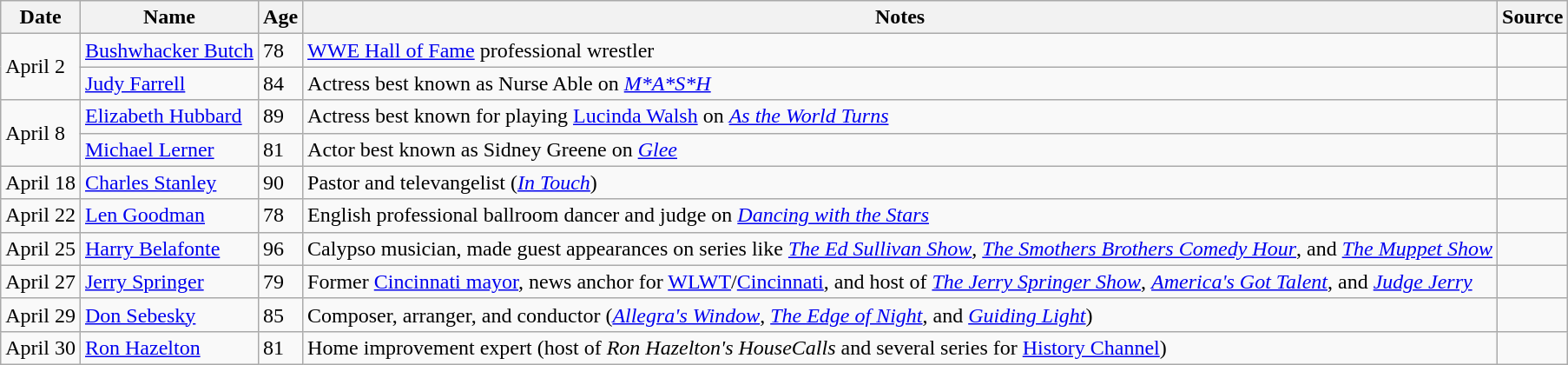<table class="wikitable sortable">
<tr>
<th>Date</th>
<th>Name</th>
<th>Age</th>
<th>Notes</th>
<th>Source</th>
</tr>
<tr>
<td rowspan=2>April 2</td>
<td><a href='#'>Bushwhacker Butch</a></td>
<td>78</td>
<td><a href='#'>WWE Hall of Fame</a> professional wrestler</td>
<td></td>
</tr>
<tr>
<td><a href='#'>Judy Farrell</a></td>
<td>84</td>
<td>Actress best known as Nurse Able on <em><a href='#'>M*A*S*H</a></em></td>
<td></td>
</tr>
<tr>
<td rowspan=2>April 8</td>
<td><a href='#'>Elizabeth Hubbard</a></td>
<td>89</td>
<td>Actress best known for playing <a href='#'>Lucinda Walsh</a> on <em><a href='#'>As the World Turns</a></em></td>
<td></td>
</tr>
<tr>
<td><a href='#'>Michael Lerner</a></td>
<td>81</td>
<td>Actor best known as Sidney Greene on <em><a href='#'>Glee</a></em></td>
<td></td>
</tr>
<tr>
<td>April 18</td>
<td><a href='#'>Charles Stanley</a></td>
<td>90</td>
<td>Pastor and televangelist (<em><a href='#'>In Touch</a></em>)</td>
<td></td>
</tr>
<tr>
<td>April 22</td>
<td><a href='#'>Len Goodman</a></td>
<td>78</td>
<td>English professional ballroom dancer and judge on <em><a href='#'>Dancing with the Stars</a></em></td>
<td></td>
</tr>
<tr>
<td>April 25</td>
<td><a href='#'>Harry Belafonte</a></td>
<td>96</td>
<td>Calypso musician, made guest appearances on series like <em><a href='#'>The Ed Sullivan Show</a></em>, <em><a href='#'>The Smothers Brothers Comedy Hour</a></em>, and <em><a href='#'>The Muppet Show</a></em></td>
<td></td>
</tr>
<tr>
<td>April 27</td>
<td><a href='#'>Jerry Springer</a></td>
<td>79</td>
<td>Former <a href='#'>Cincinnati mayor</a>, news anchor for <a href='#'>WLWT</a>/<a href='#'>Cincinnati</a>, and host of <em><a href='#'>The Jerry Springer Show</a></em>, <em><a href='#'>America's Got Talent</a></em>, and <em><a href='#'>Judge Jerry</a></em></td>
<td></td>
</tr>
<tr>
<td>April 29</td>
<td><a href='#'>Don Sebesky</a></td>
<td>85</td>
<td>Composer, arranger, and conductor (<em><a href='#'>Allegra's Window</a></em>, <em><a href='#'>The Edge of Night</a></em>, and <em><a href='#'>Guiding Light</a></em>)</td>
<td></td>
</tr>
<tr>
<td>April 30</td>
<td><a href='#'>Ron Hazelton</a></td>
<td>81</td>
<td>Home improvement expert (host of <em>Ron Hazelton's HouseCalls</em> and several series for <a href='#'>History Channel</a>)</td>
<td></td>
</tr>
</table>
